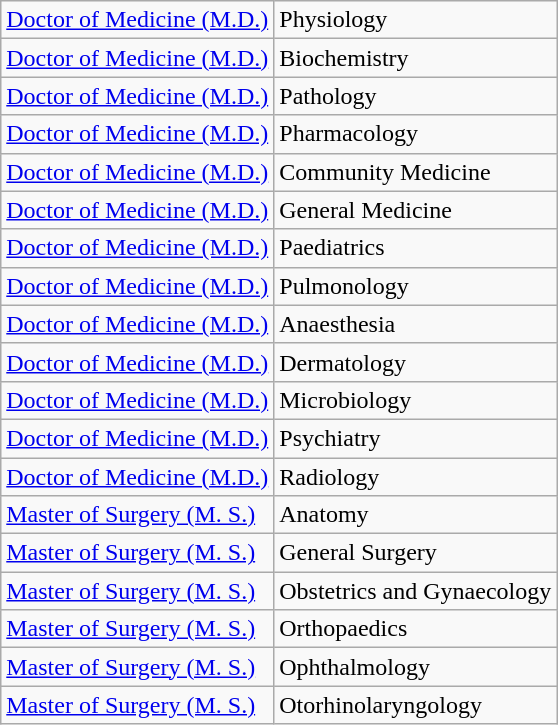<table class="wikitable">
<tr>
<td><a href='#'>Doctor of Medicine (M.D.)</a></td>
<td>Physiology</td>
</tr>
<tr>
<td><a href='#'>Doctor of Medicine (M.D.)</a></td>
<td>Biochemistry</td>
</tr>
<tr>
<td><a href='#'>Doctor of Medicine (M.D.)</a></td>
<td>Pathology</td>
</tr>
<tr>
<td><a href='#'>Doctor of Medicine (M.D.)</a></td>
<td>Pharmacology</td>
</tr>
<tr>
<td><a href='#'>Doctor of Medicine (M.D.)</a></td>
<td>Community Medicine</td>
</tr>
<tr>
<td><a href='#'>Doctor of Medicine (M.D.)</a></td>
<td>General Medicine</td>
</tr>
<tr>
<td><a href='#'>Doctor of Medicine (M.D.)</a></td>
<td>Paediatrics</td>
</tr>
<tr>
<td><a href='#'>Doctor of Medicine (M.D.)</a></td>
<td>Pulmonology</td>
</tr>
<tr>
<td><a href='#'>Doctor of Medicine (M.D.)</a></td>
<td>Anaesthesia</td>
</tr>
<tr>
<td><a href='#'>Doctor of Medicine (M.D.)</a></td>
<td>Dermatology</td>
</tr>
<tr>
<td><a href='#'>Doctor of Medicine (M.D.)</a></td>
<td>Microbiology</td>
</tr>
<tr>
<td><a href='#'>Doctor of Medicine (M.D.)</a></td>
<td>Psychiatry</td>
</tr>
<tr>
<td><a href='#'>Doctor of Medicine (M.D.)</a></td>
<td>Radiology</td>
</tr>
<tr>
<td><a href='#'>Master of Surgery (M. S.)</a></td>
<td>Anatomy</td>
</tr>
<tr>
<td><a href='#'>Master of Surgery (M. S.)</a></td>
<td>General Surgery</td>
</tr>
<tr>
<td><a href='#'>Master of Surgery (M. S.)</a></td>
<td>Obstetrics and Gynaecology</td>
</tr>
<tr>
<td><a href='#'>Master of Surgery (M. S.)</a></td>
<td>Orthopaedics</td>
</tr>
<tr>
<td><a href='#'>Master of Surgery (M. S.)</a></td>
<td>Ophthalmology</td>
</tr>
<tr>
<td><a href='#'>Master of Surgery (M. S.)</a></td>
<td>Otorhinolaryngology</td>
</tr>
</table>
